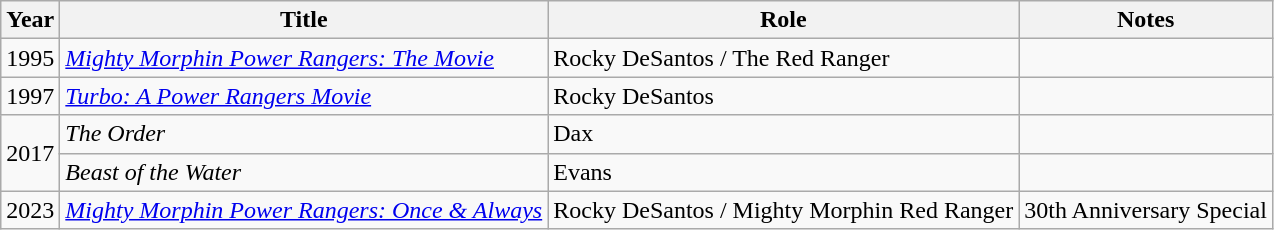<table class="wikitable">
<tr>
<th>Year</th>
<th>Title</th>
<th>Role</th>
<th>Notes</th>
</tr>
<tr>
<td>1995</td>
<td><em><a href='#'>Mighty Morphin Power Rangers: The Movie</a></em></td>
<td>Rocky DeSantos / The Red Ranger</td>
<td></td>
</tr>
<tr>
<td>1997</td>
<td><em><a href='#'>Turbo: A Power Rangers Movie</a></em></td>
<td>Rocky DeSantos</td>
<td></td>
</tr>
<tr>
<td rowspan="2">2017</td>
<td><em>The Order</em></td>
<td>Dax</td>
<td></td>
</tr>
<tr>
<td><em>Beast of the Water</em></td>
<td>Evans</td>
<td></td>
</tr>
<tr>
<td>2023</td>
<td><em><a href='#'>Mighty Morphin Power Rangers: Once & Always</a></em></td>
<td>Rocky DeSantos / Mighty Morphin Red Ranger</td>
<td>30th Anniversary Special</td>
</tr>
</table>
